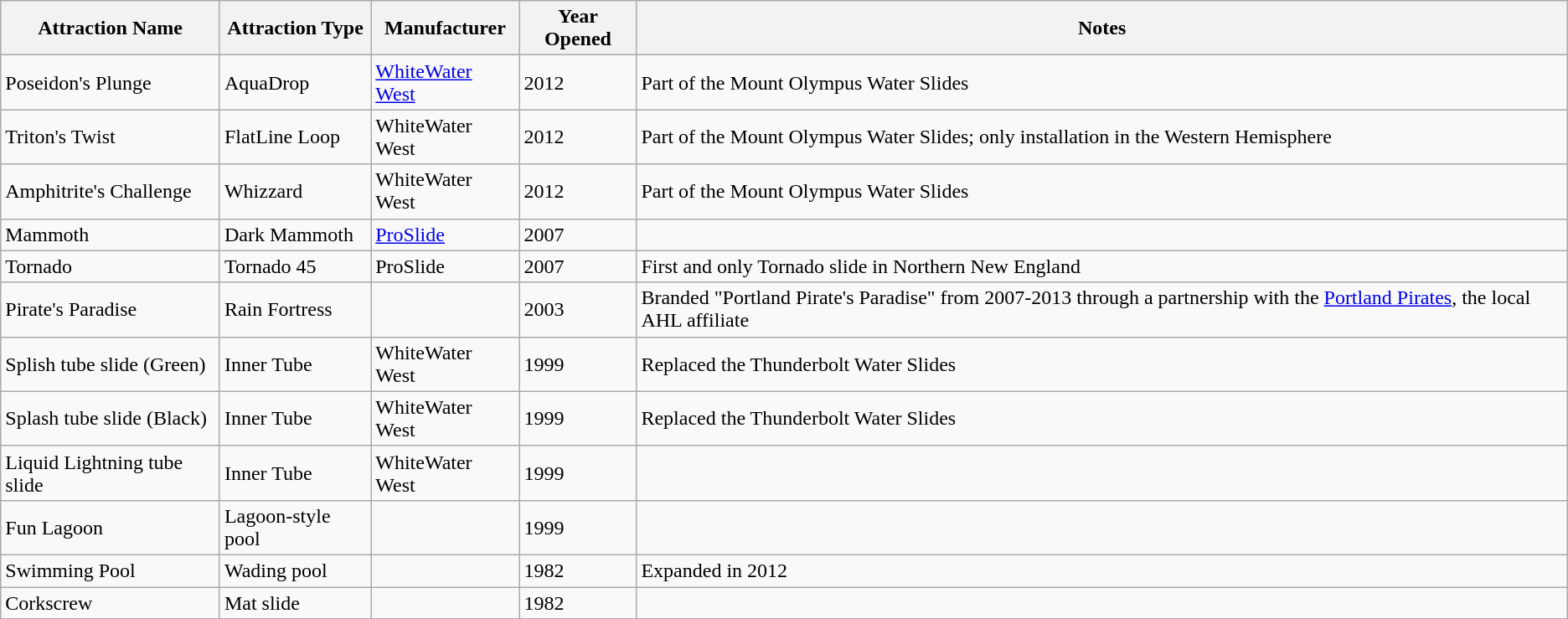<table class="wikitable sortable">
<tr>
<th>Attraction Name</th>
<th>Attraction Type</th>
<th>Manufacturer</th>
<th>Year Opened</th>
<th>Notes</th>
</tr>
<tr>
<td>Poseidon's Plunge</td>
<td>AquaDrop</td>
<td><a href='#'>WhiteWater West</a></td>
<td>2012</td>
<td>Part of the Mount Olympus Water Slides</td>
</tr>
<tr>
<td>Triton's Twist</td>
<td>FlatLine Loop</td>
<td>WhiteWater West</td>
<td>2012</td>
<td>Part of the Mount Olympus Water Slides; only installation in the Western Hemisphere</td>
</tr>
<tr>
<td>Amphitrite's Challenge</td>
<td>Whizzard</td>
<td>WhiteWater West</td>
<td>2012</td>
<td>Part of the Mount Olympus Water Slides</td>
</tr>
<tr>
<td>Mammoth</td>
<td>Dark Mammoth</td>
<td><a href='#'>ProSlide</a></td>
<td>2007</td>
<td></td>
</tr>
<tr>
<td>Tornado</td>
<td>Tornado 45</td>
<td>ProSlide</td>
<td>2007</td>
<td>First and only Tornado slide in Northern New England</td>
</tr>
<tr>
<td>Pirate's Paradise</td>
<td>Rain Fortress</td>
<td></td>
<td>2003</td>
<td>Branded "Portland Pirate's Paradise" from 2007-2013 through a partnership with the <a href='#'>Portland Pirates</a>, the local AHL affiliate</td>
</tr>
<tr>
<td>Splish tube slide (Green)</td>
<td>Inner Tube</td>
<td>WhiteWater West</td>
<td>1999</td>
<td>Replaced the Thunderbolt Water Slides</td>
</tr>
<tr>
<td>Splash tube slide (Black)</td>
<td>Inner Tube</td>
<td>WhiteWater West</td>
<td>1999</td>
<td>Replaced the Thunderbolt Water Slides</td>
</tr>
<tr>
<td>Liquid Lightning tube slide</td>
<td>Inner Tube</td>
<td>WhiteWater West</td>
<td>1999</td>
<td></td>
</tr>
<tr>
<td>Fun Lagoon</td>
<td>Lagoon-style pool</td>
<td></td>
<td>1999</td>
<td></td>
</tr>
<tr>
<td>Swimming Pool</td>
<td>Wading pool</td>
<td></td>
<td>1982</td>
<td>Expanded in 2012</td>
</tr>
<tr>
<td>Corkscrew</td>
<td>Mat slide</td>
<td></td>
<td>1982</td>
<td></td>
</tr>
</table>
